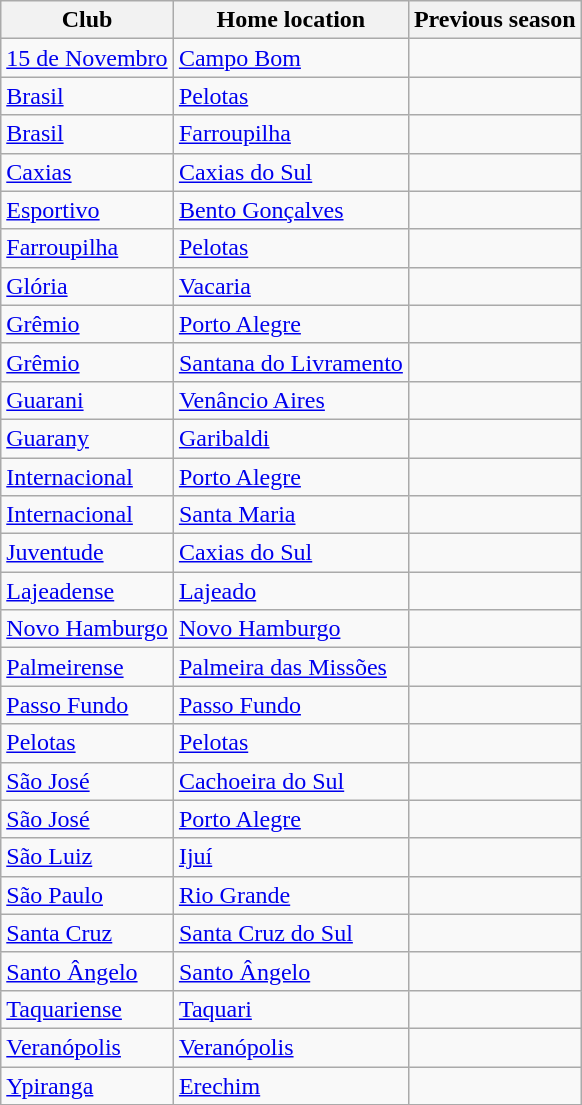<table class="wikitable sortable">
<tr>
<th>Club</th>
<th>Home location</th>
<th>Previous season</th>
</tr>
<tr>
<td><a href='#'>15 de Novembro</a></td>
<td><a href='#'>Campo Bom</a></td>
<td></td>
</tr>
<tr>
<td><a href='#'>Brasil</a></td>
<td><a href='#'>Pelotas</a></td>
<td></td>
</tr>
<tr>
<td><a href='#'>Brasil</a></td>
<td><a href='#'>Farroupilha</a></td>
<td></td>
</tr>
<tr>
<td><a href='#'>Caxias</a></td>
<td><a href='#'>Caxias do Sul</a></td>
<td></td>
</tr>
<tr>
<td><a href='#'>Esportivo</a></td>
<td><a href='#'>Bento Gonçalves</a></td>
<td></td>
</tr>
<tr>
<td><a href='#'>Farroupilha</a></td>
<td><a href='#'>Pelotas</a></td>
<td></td>
</tr>
<tr>
<td><a href='#'>Glória</a></td>
<td><a href='#'>Vacaria</a></td>
<td></td>
</tr>
<tr>
<td><a href='#'>Grêmio</a></td>
<td><a href='#'>Porto Alegre</a></td>
<td></td>
</tr>
<tr>
<td><a href='#'>Grêmio</a></td>
<td><a href='#'>Santana do Livramento</a></td>
<td></td>
</tr>
<tr>
<td><a href='#'>Guarani</a></td>
<td><a href='#'>Venâncio Aires</a></td>
<td></td>
</tr>
<tr>
<td><a href='#'>Guarany</a></td>
<td><a href='#'>Garibaldi</a></td>
<td></td>
</tr>
<tr>
<td><a href='#'>Internacional</a></td>
<td><a href='#'>Porto Alegre</a></td>
<td></td>
</tr>
<tr>
<td><a href='#'>Internacional</a></td>
<td><a href='#'>Santa Maria</a></td>
<td></td>
</tr>
<tr>
<td><a href='#'>Juventude</a></td>
<td><a href='#'>Caxias do Sul</a></td>
<td></td>
</tr>
<tr>
<td><a href='#'>Lajeadense</a></td>
<td><a href='#'>Lajeado</a></td>
<td></td>
</tr>
<tr>
<td><a href='#'>Novo Hamburgo</a></td>
<td><a href='#'>Novo Hamburgo</a></td>
<td></td>
</tr>
<tr>
<td><a href='#'>Palmeirense</a></td>
<td><a href='#'>Palmeira das Missões</a></td>
<td></td>
</tr>
<tr>
<td><a href='#'>Passo Fundo</a></td>
<td><a href='#'>Passo Fundo</a></td>
<td></td>
</tr>
<tr>
<td><a href='#'>Pelotas</a></td>
<td><a href='#'>Pelotas</a></td>
<td></td>
</tr>
<tr>
<td><a href='#'>São José</a></td>
<td><a href='#'>Cachoeira do Sul</a></td>
<td></td>
</tr>
<tr>
<td><a href='#'>São José</a></td>
<td><a href='#'>Porto Alegre</a></td>
<td></td>
</tr>
<tr>
<td><a href='#'>São Luiz</a></td>
<td><a href='#'>Ijuí</a></td>
<td></td>
</tr>
<tr>
<td><a href='#'>São Paulo</a></td>
<td><a href='#'>Rio Grande</a></td>
<td></td>
</tr>
<tr>
<td><a href='#'>Santa Cruz</a></td>
<td><a href='#'>Santa Cruz do Sul</a></td>
<td></td>
</tr>
<tr>
<td><a href='#'>Santo Ângelo</a></td>
<td><a href='#'>Santo Ângelo</a></td>
<td></td>
</tr>
<tr>
<td><a href='#'>Taquariense</a></td>
<td><a href='#'>Taquari</a></td>
<td></td>
</tr>
<tr>
<td><a href='#'>Veranópolis</a></td>
<td><a href='#'>Veranópolis</a></td>
<td></td>
</tr>
<tr>
<td><a href='#'>Ypiranga</a></td>
<td><a href='#'>Erechim</a></td>
<td></td>
</tr>
<tr>
</tr>
</table>
